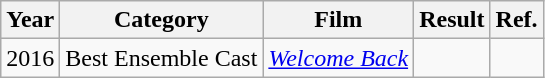<table class="wikitable">
<tr>
<th>Year</th>
<th>Category</th>
<th>Film</th>
<th>Result</th>
<th>Ref.</th>
</tr>
<tr>
<td>2016</td>
<td>Best Ensemble Cast</td>
<td><em><a href='#'>Welcome Back</a></em></td>
<td></td>
<td></td>
</tr>
</table>
